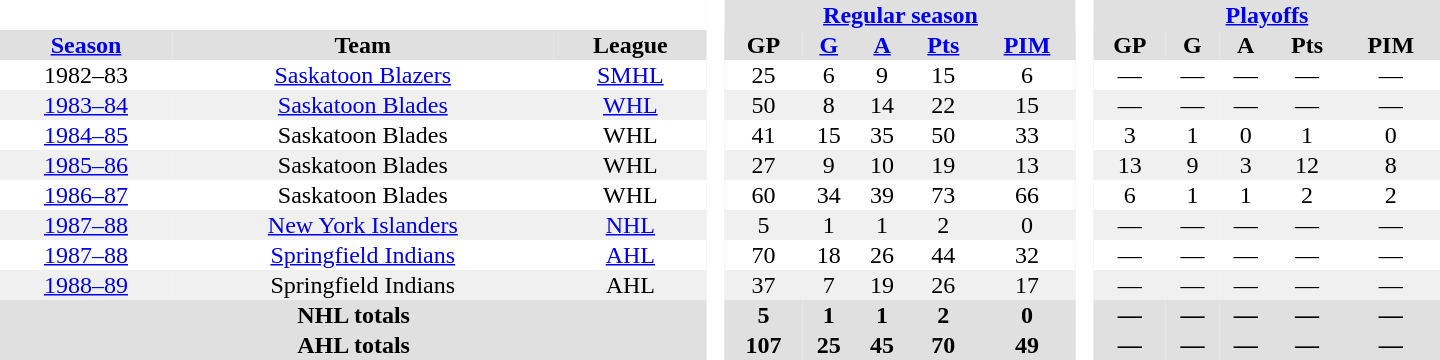<table border="0" cellpadding="1" cellspacing="0" style="text-align:center; width:60em">
<tr bgcolor="#e0e0e0">
<th colspan="3" bgcolor="#ffffff"> </th>
<th rowspan="99" bgcolor="#ffffff"> </th>
<th colspan="5"><a href='#'>Regular season</a></th>
<th rowspan="99" bgcolor="#ffffff"> </th>
<th colspan="5"><a href='#'>Playoffs</a></th>
</tr>
<tr bgcolor="#e0e0e0">
<th><a href='#'>Season</a></th>
<th>Team</th>
<th>League</th>
<th>GP</th>
<th><a href='#'>G</a></th>
<th><a href='#'>A</a></th>
<th><a href='#'>Pts</a></th>
<th><a href='#'>PIM</a></th>
<th>GP</th>
<th>G</th>
<th>A</th>
<th>Pts</th>
<th>PIM</th>
</tr>
<tr>
<td>1982–83</td>
<td><a href='#'>Saskatoon Blazers</a></td>
<td><a href='#'>SMHL</a></td>
<td>25</td>
<td>6</td>
<td>9</td>
<td>15</td>
<td>6</td>
<td>—</td>
<td>—</td>
<td>—</td>
<td>—</td>
<td>—</td>
</tr>
<tr bgcolor="#f0f0f0">
<td><a href='#'>1983–84</a></td>
<td><a href='#'>Saskatoon Blades</a></td>
<td><a href='#'>WHL</a></td>
<td>50</td>
<td>8</td>
<td>14</td>
<td>22</td>
<td>15</td>
<td>—</td>
<td>—</td>
<td>—</td>
<td>—</td>
<td>—</td>
</tr>
<tr>
<td><a href='#'>1984–85</a></td>
<td>Saskatoon Blades</td>
<td>WHL</td>
<td>41</td>
<td>15</td>
<td>35</td>
<td>50</td>
<td>33</td>
<td>3</td>
<td>1</td>
<td>0</td>
<td>1</td>
<td>0</td>
</tr>
<tr bgcolor="#f0f0f0">
<td><a href='#'>1985–86</a></td>
<td>Saskatoon Blades</td>
<td>WHL</td>
<td>27</td>
<td>9</td>
<td>10</td>
<td>19</td>
<td>13</td>
<td>13</td>
<td>9</td>
<td>3</td>
<td>12</td>
<td>8</td>
</tr>
<tr>
<td><a href='#'>1986–87</a></td>
<td>Saskatoon Blades</td>
<td>WHL</td>
<td>60</td>
<td>34</td>
<td>39</td>
<td>73</td>
<td>66</td>
<td>6</td>
<td>1</td>
<td>1</td>
<td>2</td>
<td>2</td>
</tr>
<tr bgcolor="#f0f0f0">
<td><a href='#'>1987–88</a></td>
<td><a href='#'>New York Islanders</a></td>
<td><a href='#'>NHL</a></td>
<td>5</td>
<td>1</td>
<td>1</td>
<td>2</td>
<td>0</td>
<td>—</td>
<td>—</td>
<td>—</td>
<td>—</td>
<td>—</td>
</tr>
<tr>
<td><a href='#'>1987–88</a></td>
<td><a href='#'>Springfield Indians</a></td>
<td><a href='#'>AHL</a></td>
<td>70</td>
<td>18</td>
<td>26</td>
<td>44</td>
<td>32</td>
<td>—</td>
<td>—</td>
<td>—</td>
<td>—</td>
<td>—</td>
</tr>
<tr bgcolor="#f0f0f0">
<td><a href='#'>1988–89</a></td>
<td>Springfield Indians</td>
<td>AHL</td>
<td>37</td>
<td>7</td>
<td>19</td>
<td>26</td>
<td>17</td>
<td>—</td>
<td>—</td>
<td>—</td>
<td>—</td>
<td>—</td>
</tr>
<tr bgcolor="#e0e0e0">
<th colspan="3">NHL totals</th>
<th>5</th>
<th>1</th>
<th>1</th>
<th>2</th>
<th>0</th>
<th>—</th>
<th>—</th>
<th>—</th>
<th>—</th>
<th>—</th>
</tr>
<tr bgcolor="#e0e0e0">
<th colspan="3">AHL totals</th>
<th>107</th>
<th>25</th>
<th>45</th>
<th>70</th>
<th>49</th>
<th>—</th>
<th>—</th>
<th>—</th>
<th>—</th>
<th>—</th>
</tr>
</table>
